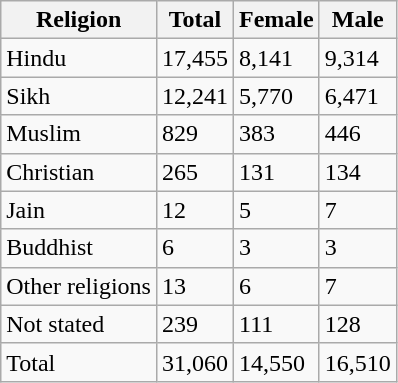<table class="wikitable sortable">
<tr>
<th>Religion</th>
<th>Total</th>
<th>Female</th>
<th>Male</th>
</tr>
<tr>
<td>Hindu</td>
<td>17,455</td>
<td>8,141</td>
<td>9,314</td>
</tr>
<tr>
<td>Sikh</td>
<td>12,241</td>
<td>5,770</td>
<td>6,471</td>
</tr>
<tr>
<td>Muslim</td>
<td>829</td>
<td>383</td>
<td>446</td>
</tr>
<tr>
<td>Christian</td>
<td>265</td>
<td>131</td>
<td>134</td>
</tr>
<tr>
<td>Jain</td>
<td>12</td>
<td>5</td>
<td>7</td>
</tr>
<tr>
<td>Buddhist</td>
<td>6</td>
<td>3</td>
<td>3</td>
</tr>
<tr>
<td>Other religions</td>
<td>13</td>
<td>6</td>
<td>7</td>
</tr>
<tr>
<td>Not stated</td>
<td>239</td>
<td>111</td>
<td>128</td>
</tr>
<tr>
<td>Total</td>
<td>31,060</td>
<td>14,550</td>
<td>16,510</td>
</tr>
</table>
